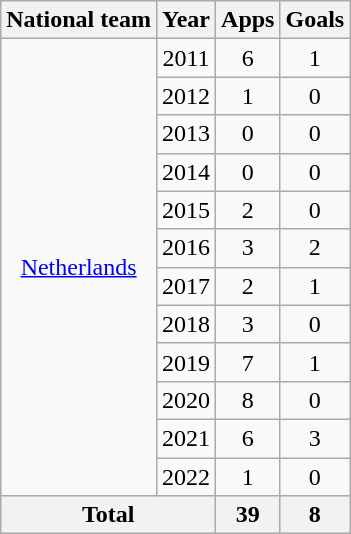<table class=wikitable style="text-align: center;">
<tr>
<th>National team</th>
<th>Year</th>
<th>Apps</th>
<th>Goals</th>
</tr>
<tr>
<td rowspan=12><a href='#'>Netherlands</a></td>
<td>2011</td>
<td>6</td>
<td>1</td>
</tr>
<tr>
<td>2012</td>
<td>1</td>
<td>0</td>
</tr>
<tr>
<td>2013</td>
<td>0</td>
<td>0</td>
</tr>
<tr>
<td>2014</td>
<td>0</td>
<td>0</td>
</tr>
<tr>
<td>2015</td>
<td>2</td>
<td>0</td>
</tr>
<tr>
<td>2016</td>
<td>3</td>
<td>2</td>
</tr>
<tr>
<td>2017</td>
<td>2</td>
<td>1</td>
</tr>
<tr>
<td>2018</td>
<td>3</td>
<td>0</td>
</tr>
<tr>
<td>2019</td>
<td>7</td>
<td>1</td>
</tr>
<tr>
<td>2020</td>
<td>8</td>
<td>0</td>
</tr>
<tr>
<td>2021</td>
<td>6</td>
<td>3</td>
</tr>
<tr>
<td>2022</td>
<td>1</td>
<td>0</td>
</tr>
<tr>
<th colspan=2>Total</th>
<th>39</th>
<th>8</th>
</tr>
</table>
